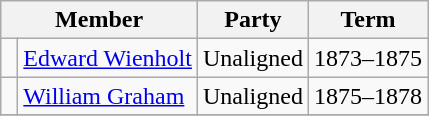<table class="wikitable">
<tr>
<th colspan="2">Member</th>
<th>Party</th>
<th>Term</th>
</tr>
<tr>
<td> </td>
<td><a href='#'>Edward Wienholt</a></td>
<td>Unaligned</td>
<td>1873–1875</td>
</tr>
<tr>
<td> </td>
<td><a href='#'>William Graham</a></td>
<td>Unaligned</td>
<td>1875–1878</td>
</tr>
<tr>
</tr>
</table>
